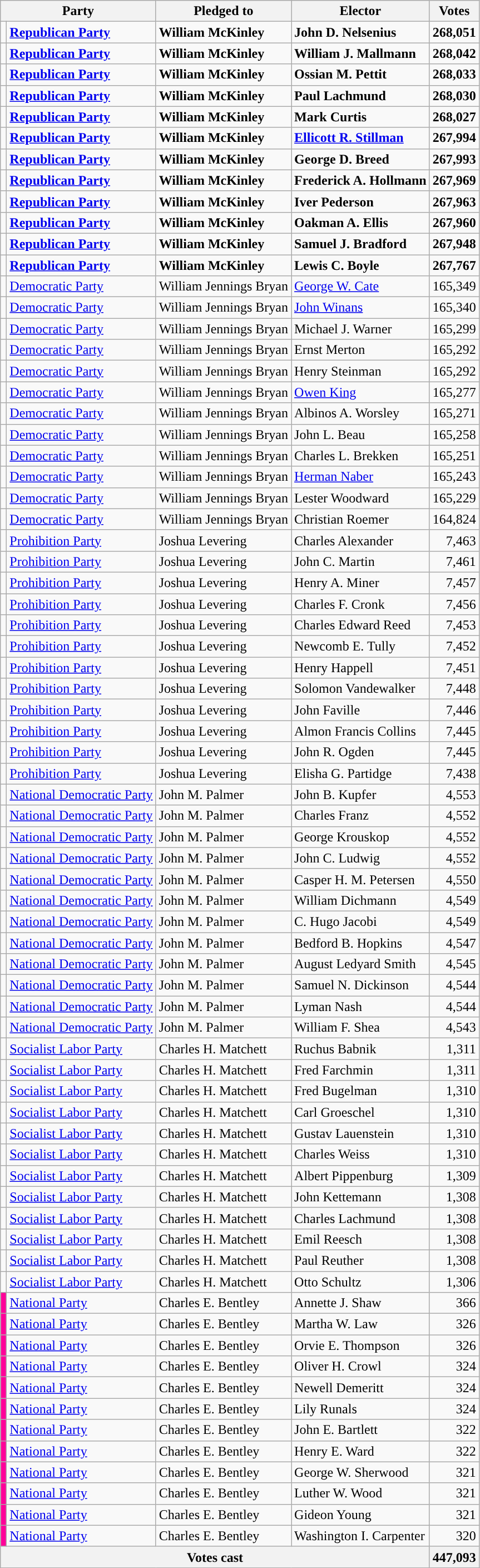<table class="wikitable">
<tr>
<th colspan=2>Party</th>
<th>Pledged to</th>
<th>Elector</th>
<th>Votes</th>
</tr>
<tr style="font-weight:bold">
<td></td>
<td><a href='#'>Republican Party</a></td>
<td>William McKinley</td>
<td>John D. Nelsenius</td>
<td align="right">268,051</td>
</tr>
<tr style="font-weight:bold">
<td></td>
<td><a href='#'>Republican Party</a></td>
<td>William McKinley</td>
<td>William J. Mallmann</td>
<td align="right">268,042</td>
</tr>
<tr style="font-weight:bold">
<td></td>
<td><a href='#'>Republican Party</a></td>
<td>William McKinley</td>
<td>Ossian M. Pettit</td>
<td align="right">268,033</td>
</tr>
<tr style="font-weight:bold">
<td></td>
<td><a href='#'>Republican Party</a></td>
<td>William McKinley</td>
<td>Paul Lachmund</td>
<td align="right">268,030</td>
</tr>
<tr style="font-weight:bold">
<td></td>
<td><a href='#'>Republican Party</a></td>
<td>William McKinley</td>
<td>Mark Curtis</td>
<td align="right">268,027</td>
</tr>
<tr style="font-weight:bold">
<td></td>
<td><a href='#'>Republican Party</a></td>
<td>William McKinley</td>
<td><a href='#'>Ellicott R. Stillman</a></td>
<td align="right">267,994</td>
</tr>
<tr style="font-weight:bold">
<td></td>
<td><a href='#'>Republican Party</a></td>
<td>William McKinley</td>
<td>George D. Breed</td>
<td align="right">267,993</td>
</tr>
<tr style="font-weight:bold">
<td></td>
<td><a href='#'>Republican Party</a></td>
<td>William McKinley</td>
<td>Frederick A. Hollmann</td>
<td align="right">267,969</td>
</tr>
<tr style="font-weight:bold">
<td></td>
<td><a href='#'>Republican Party</a></td>
<td>William McKinley</td>
<td>Iver Pederson</td>
<td align="right">267,963</td>
</tr>
<tr style="font-weight:bold">
<td></td>
<td><a href='#'>Republican Party</a></td>
<td>William McKinley</td>
<td>Oakman A. Ellis</td>
<td align="right">267,960</td>
</tr>
<tr style="font-weight:bold">
<td></td>
<td><a href='#'>Republican Party</a></td>
<td>William McKinley</td>
<td>Samuel J. Bradford</td>
<td align="right">267,948</td>
</tr>
<tr style="font-weight:bold">
<td></td>
<td><a href='#'>Republican Party</a></td>
<td>William McKinley</td>
<td>Lewis C. Boyle</td>
<td align="right">267,767</td>
</tr>
<tr>
<td></td>
<td><a href='#'>Democratic Party</a></td>
<td>William Jennings Bryan</td>
<td><a href='#'>George W. Cate</a></td>
<td align="right">165,349</td>
</tr>
<tr>
<td></td>
<td><a href='#'>Democratic Party</a></td>
<td>William Jennings Bryan</td>
<td><a href='#'>John Winans</a></td>
<td align="right">165,340</td>
</tr>
<tr>
<td></td>
<td><a href='#'>Democratic Party</a></td>
<td>William Jennings Bryan</td>
<td>Michael J. Warner</td>
<td align="right">165,299</td>
</tr>
<tr>
<td></td>
<td><a href='#'>Democratic Party</a></td>
<td>William Jennings Bryan</td>
<td>Ernst Merton</td>
<td align="right">165,292</td>
</tr>
<tr>
<td></td>
<td><a href='#'>Democratic Party</a></td>
<td>William Jennings Bryan</td>
<td>Henry Steinman</td>
<td align="right">165,292</td>
</tr>
<tr>
<td></td>
<td><a href='#'>Democratic Party</a></td>
<td>William Jennings Bryan</td>
<td><a href='#'>Owen King</a></td>
<td align="right">165,277</td>
</tr>
<tr>
<td></td>
<td><a href='#'>Democratic Party</a></td>
<td>William Jennings Bryan</td>
<td>Albinos A. Worsley</td>
<td align="right">165,271</td>
</tr>
<tr>
<td></td>
<td><a href='#'>Democratic Party</a></td>
<td>William Jennings Bryan</td>
<td>John L. Beau</td>
<td align="right">165,258</td>
</tr>
<tr>
<td></td>
<td><a href='#'>Democratic Party</a></td>
<td>William Jennings Bryan</td>
<td>Charles L. Brekken</td>
<td align="right">165,251</td>
</tr>
<tr>
<td></td>
<td><a href='#'>Democratic Party</a></td>
<td>William Jennings Bryan</td>
<td><a href='#'>Herman Naber</a></td>
<td align="right">165,243</td>
</tr>
<tr>
<td></td>
<td><a href='#'>Democratic Party</a></td>
<td>William Jennings Bryan</td>
<td>Lester Woodward</td>
<td align="right">165,229</td>
</tr>
<tr>
<td></td>
<td><a href='#'>Democratic Party</a></td>
<td>William Jennings Bryan</td>
<td>Christian Roemer</td>
<td align="right">164,824</td>
</tr>
<tr>
<td></td>
<td><a href='#'>Prohibition Party</a></td>
<td>Joshua Levering</td>
<td>Charles Alexander</td>
<td align="right">7,463</td>
</tr>
<tr>
<td></td>
<td><a href='#'>Prohibition Party</a></td>
<td>Joshua Levering</td>
<td>John C. Martin</td>
<td align="right">7,461</td>
</tr>
<tr>
<td></td>
<td><a href='#'>Prohibition Party</a></td>
<td>Joshua Levering</td>
<td>Henry A. Miner</td>
<td align="right">7,457</td>
</tr>
<tr>
<td></td>
<td><a href='#'>Prohibition Party</a></td>
<td>Joshua Levering</td>
<td>Charles F. Cronk</td>
<td align="right">7,456</td>
</tr>
<tr>
<td></td>
<td><a href='#'>Prohibition Party</a></td>
<td>Joshua Levering</td>
<td>Charles Edward Reed</td>
<td align="right">7,453</td>
</tr>
<tr>
<td></td>
<td><a href='#'>Prohibition Party</a></td>
<td>Joshua Levering</td>
<td>Newcomb E. Tully</td>
<td align="right">7,452</td>
</tr>
<tr>
<td></td>
<td><a href='#'>Prohibition Party</a></td>
<td>Joshua Levering</td>
<td>Henry Happell</td>
<td align="right">7,451</td>
</tr>
<tr>
<td></td>
<td><a href='#'>Prohibition Party</a></td>
<td>Joshua Levering</td>
<td>Solomon Vandewalker</td>
<td align="right">7,448</td>
</tr>
<tr>
<td></td>
<td><a href='#'>Prohibition Party</a></td>
<td>Joshua Levering</td>
<td>John Faville</td>
<td align="right">7,446</td>
</tr>
<tr>
<td></td>
<td><a href='#'>Prohibition Party</a></td>
<td>Joshua Levering</td>
<td>Almon Francis Collins</td>
<td align="right">7,445</td>
</tr>
<tr>
<td></td>
<td><a href='#'>Prohibition Party</a></td>
<td>Joshua Levering</td>
<td>John R. Ogden</td>
<td align="right">7,445</td>
</tr>
<tr>
<td></td>
<td><a href='#'>Prohibition Party</a></td>
<td>Joshua Levering</td>
<td>Elisha G. Partidge</td>
<td align="right">7,438</td>
</tr>
<tr>
<td></td>
<td><a href='#'>National Democratic Party</a></td>
<td>John M. Palmer</td>
<td>John B. Kupfer</td>
<td align="right">4,553</td>
</tr>
<tr>
<td></td>
<td><a href='#'>National Democratic Party</a></td>
<td>John M. Palmer</td>
<td>Charles Franz</td>
<td align="right">4,552</td>
</tr>
<tr>
<td></td>
<td><a href='#'>National Democratic Party</a></td>
<td>John M. Palmer</td>
<td>George Krouskop</td>
<td align="right">4,552</td>
</tr>
<tr>
<td></td>
<td><a href='#'>National Democratic Party</a></td>
<td>John M. Palmer</td>
<td>John C. Ludwig</td>
<td align="right">4,552</td>
</tr>
<tr>
<td></td>
<td><a href='#'>National Democratic Party</a></td>
<td>John M. Palmer</td>
<td>Casper H. M. Petersen</td>
<td align="right">4,550</td>
</tr>
<tr>
<td></td>
<td><a href='#'>National Democratic Party</a></td>
<td>John M. Palmer</td>
<td>William Dichmann</td>
<td align="right">4,549</td>
</tr>
<tr>
<td></td>
<td><a href='#'>National Democratic Party</a></td>
<td>John M. Palmer</td>
<td>C. Hugo Jacobi</td>
<td align="right">4,549</td>
</tr>
<tr>
<td></td>
<td><a href='#'>National Democratic Party</a></td>
<td>John M. Palmer</td>
<td>Bedford B. Hopkins</td>
<td align="right">4,547</td>
</tr>
<tr>
<td></td>
<td><a href='#'>National Democratic Party</a></td>
<td>John M. Palmer</td>
<td>August Ledyard Smith</td>
<td align="right">4,545</td>
</tr>
<tr>
<td></td>
<td><a href='#'>National Democratic Party</a></td>
<td>John M. Palmer</td>
<td>Samuel N. Dickinson</td>
<td align="right">4,544</td>
</tr>
<tr>
<td></td>
<td><a href='#'>National Democratic Party</a></td>
<td>John M. Palmer</td>
<td>Lyman Nash</td>
<td align="right">4,544</td>
</tr>
<tr>
<td></td>
<td><a href='#'>National Democratic Party</a></td>
<td>John M. Palmer</td>
<td>William F. Shea</td>
<td align="right">4,543</td>
</tr>
<tr>
<td></td>
<td><a href='#'>Socialist Labor Party</a></td>
<td>Charles H. Matchett</td>
<td>Ruchus Babnik</td>
<td align="right">1,311</td>
</tr>
<tr>
<td></td>
<td><a href='#'>Socialist Labor Party</a></td>
<td>Charles H. Matchett</td>
<td>Fred Farchmin</td>
<td align="right">1,311</td>
</tr>
<tr>
<td></td>
<td><a href='#'>Socialist Labor Party</a></td>
<td>Charles H. Matchett</td>
<td>Fred Bugelman</td>
<td align="right">1,310</td>
</tr>
<tr>
<td></td>
<td><a href='#'>Socialist Labor Party</a></td>
<td>Charles H. Matchett</td>
<td>Carl Groeschel</td>
<td align="right">1,310</td>
</tr>
<tr>
<td></td>
<td><a href='#'>Socialist Labor Party</a></td>
<td>Charles H. Matchett</td>
<td>Gustav Lauenstein</td>
<td align="right">1,310</td>
</tr>
<tr>
<td></td>
<td><a href='#'>Socialist Labor Party</a></td>
<td>Charles H. Matchett</td>
<td>Charles Weiss</td>
<td align="right">1,310</td>
</tr>
<tr>
<td></td>
<td><a href='#'>Socialist Labor Party</a></td>
<td>Charles H. Matchett</td>
<td>Albert Pippenburg</td>
<td align="right">1,309</td>
</tr>
<tr>
<td></td>
<td><a href='#'>Socialist Labor Party</a></td>
<td>Charles H. Matchett</td>
<td>John Kettemann</td>
<td align="right">1,308</td>
</tr>
<tr>
<td></td>
<td><a href='#'>Socialist Labor Party</a></td>
<td>Charles H. Matchett</td>
<td>Charles Lachmund</td>
<td align="right">1,308</td>
</tr>
<tr>
<td></td>
<td><a href='#'>Socialist Labor Party</a></td>
<td>Charles H. Matchett</td>
<td>Emil Reesch</td>
<td align="right">1,308</td>
</tr>
<tr>
<td></td>
<td><a href='#'>Socialist Labor Party</a></td>
<td>Charles H. Matchett</td>
<td>Paul Reuther</td>
<td align="right">1,308</td>
</tr>
<tr>
<td></td>
<td><a href='#'>Socialist Labor Party</a></td>
<td>Charles H. Matchett</td>
<td>Otto Schultz</td>
<td align="right">1,306</td>
</tr>
<tr>
<td bgcolor="#f09"></td>
<td><a href='#'>National Party</a></td>
<td>Charles E. Bentley</td>
<td>Annette J. Shaw</td>
<td align="right">366</td>
</tr>
<tr>
<td bgcolor="#f09"></td>
<td><a href='#'>National Party</a></td>
<td>Charles E. Bentley</td>
<td>Martha W. Law</td>
<td align="right">326</td>
</tr>
<tr>
<td bgcolor="#f09"></td>
<td><a href='#'>National Party</a></td>
<td>Charles E. Bentley</td>
<td>Orvie E. Thompson</td>
<td align="right">326</td>
</tr>
<tr>
<td bgcolor="#f09"></td>
<td><a href='#'>National Party</a></td>
<td>Charles E. Bentley</td>
<td>Oliver H. Crowl</td>
<td align="right">324</td>
</tr>
<tr>
<td bgcolor="#f09"></td>
<td><a href='#'>National Party</a></td>
<td>Charles E. Bentley</td>
<td>Newell Demeritt</td>
<td align="right">324</td>
</tr>
<tr>
<td bgcolor="#f09"></td>
<td><a href='#'>National Party</a></td>
<td>Charles E. Bentley</td>
<td>Lily Runals</td>
<td align="right">324</td>
</tr>
<tr>
<td bgcolor="#f09"></td>
<td><a href='#'>National Party</a></td>
<td>Charles E. Bentley</td>
<td>John E. Bartlett</td>
<td align="right">322</td>
</tr>
<tr>
<td bgcolor="#f09"></td>
<td><a href='#'>National Party</a></td>
<td>Charles E. Bentley</td>
<td>Henry E. Ward</td>
<td align="right">322</td>
</tr>
<tr>
<td bgcolor="#f09"></td>
<td><a href='#'>National Party</a></td>
<td>Charles E. Bentley</td>
<td>George W. Sherwood</td>
<td align="right">321</td>
</tr>
<tr>
<td bgcolor="#f09"></td>
<td><a href='#'>National Party</a></td>
<td>Charles E. Bentley</td>
<td>Luther W. Wood</td>
<td align="right">321</td>
</tr>
<tr>
<td bgcolor="#f09"></td>
<td><a href='#'>National Party</a></td>
<td>Charles E. Bentley</td>
<td>Gideon Young</td>
<td align="right">321</td>
</tr>
<tr>
<td bgcolor="#f09"></td>
<td><a href='#'>National Party</a></td>
<td>Charles E. Bentley</td>
<td>Washington I. Carpenter</td>
<td align="right">320</td>
</tr>
<tr>
<th colspan="4">Votes cast</th>
<th>447,093</th>
</tr>
</table>
